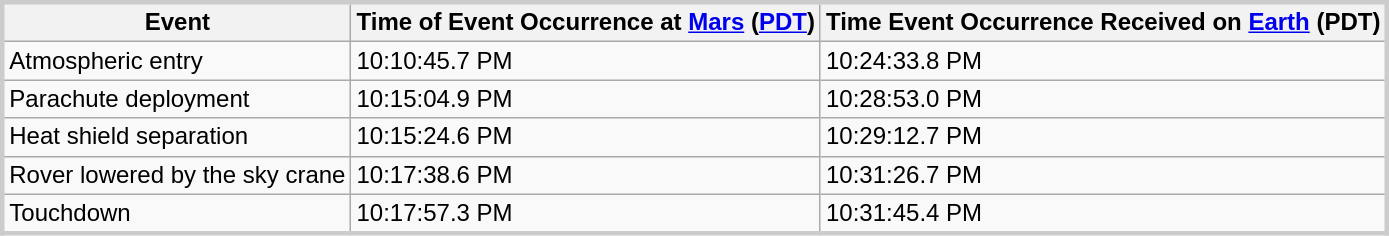<table class="wikitable" style="margin:0 0 1em 1em; border:3px solid #ccc; font-family:Arial,Helvetica;">
<tr style="background:#efefef; text-align:center;">
<th>Event</th>
<th>Time of Event Occurrence at <a href='#'>Mars</a> (<a href='#'>PDT</a>)</th>
<th>Time Event Occurrence Received on <a href='#'>Earth</a> (PDT)</th>
</tr>
<tr>
<td>Atmospheric entry</td>
<td>10:10:45.7 PM</td>
<td>10:24:33.8 PM</td>
</tr>
<tr>
<td>Parachute deployment</td>
<td>10:15:04.9 PM</td>
<td>10:28:53.0 PM</td>
</tr>
<tr>
<td>Heat shield separation</td>
<td>10:15:24.6 PM</td>
<td>10:29:12.7 PM</td>
</tr>
<tr>
<td>Rover lowered by the sky crane</td>
<td>10:17:38.6 PM</td>
<td>10:31:26.7 PM</td>
</tr>
<tr>
<td>Touchdown</td>
<td>10:17:57.3 PM</td>
<td>10:31:45.4 PM</td>
</tr>
</table>
